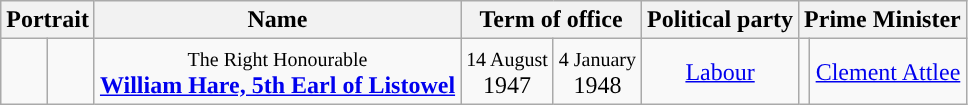<table class="wikitable" style="text-align:center">
<tr>
<th colspan=2>Portrait</th>
<th>Name</th>
<th colspan=2>Term of office</th>
<th>Political party</th>
<th colspan=2>Prime Minister</th>
</tr>
<tr>
<td style="background-color: "></td>
<td></td>
<td><small>The Right Honourable</small><br><strong><a href='#'>William Hare, 5th Earl of Listowel</a></strong></td>
<td><small>14 August</small><br>1947</td>
<td><small>4 January</small><br>1948</td>
<td><a href='#'>Labour</a></td>
<td style="background-color: "></td>
<td><a href='#'>Clement Attlee</a></td>
</tr>
</table>
